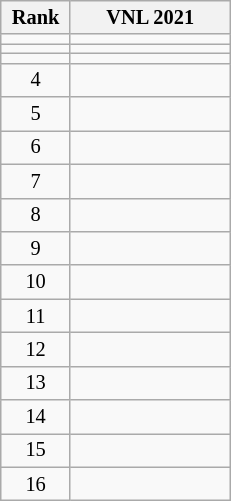<table class="wikitable sortable" style="font-size:85%; text-align:center;">
<tr>
<th width=40>Rank</th>
<th width=100>VNL 2021</th>
</tr>
<tr>
<td></td>
<td style="text-align:left"></td>
</tr>
<tr>
<td></td>
<td style="text-align:left"></td>
</tr>
<tr>
<td></td>
<td style="text-align:left"></td>
</tr>
<tr>
<td>4</td>
<td style="text-align:left"></td>
</tr>
<tr>
<td>5</td>
<td style="text-align:left"></td>
</tr>
<tr>
<td>6</td>
<td style="text-align:left"></td>
</tr>
<tr>
<td>7</td>
<td style="text-align:left"></td>
</tr>
<tr>
<td>8</td>
<td style="text-align:left"></td>
</tr>
<tr>
<td>9</td>
<td style="text-align:left"></td>
</tr>
<tr>
<td>10</td>
<td style="text-align:left"></td>
</tr>
<tr>
<td>11</td>
<td style="text-align:left"></td>
</tr>
<tr>
<td>12</td>
<td style="text-align:left"></td>
</tr>
<tr>
<td>13</td>
<td style="text-align:left"></td>
</tr>
<tr>
<td>14</td>
<td style="text-align:left"></td>
</tr>
<tr>
<td>15</td>
<td style="text-align:left"></td>
</tr>
<tr>
<td>16</td>
<td style="text-align:left"></td>
</tr>
</table>
